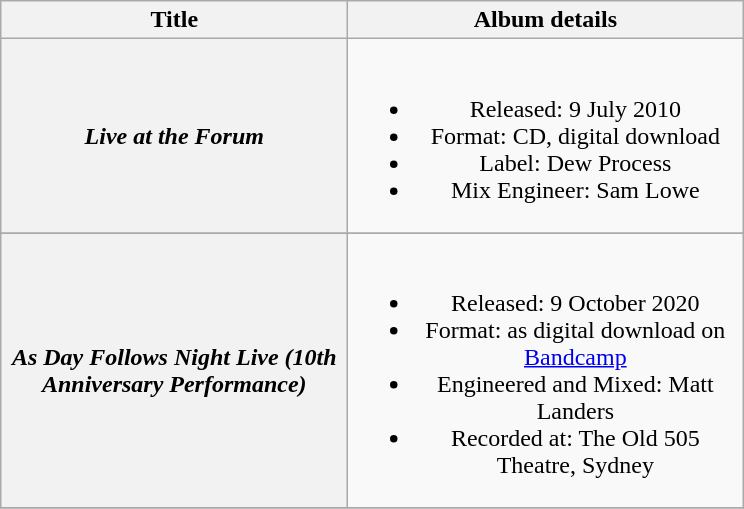<table class="wikitable plainrowheaders" style="text-align:center;">
<tr>
<th scope="col" style="width:14em;">Title</th>
<th scope="col" style="width:16em;">Album details</th>
</tr>
<tr>
<th scope="row"><em>Live at the Forum</em></th>
<td><br><ul><li>Released: 9 July 2010</li><li>Format: CD, digital download</li><li>Label: Dew Process</li><li>Mix Engineer: Sam Lowe</li></ul></td>
</tr>
<tr>
</tr>
<tr>
<th scope="row"><em>As Day Follows Night Live (10th Anniversary Performance)</em></th>
<td><br><ul><li>Released: 9 October 2020</li><li>Format: as digital download on <a href='#'>Bandcamp</a></li><li>Engineered and Mixed: Matt Landers</li><li>Recorded at: The Old 505 Theatre, Sydney</li></ul></td>
</tr>
<tr>
</tr>
</table>
